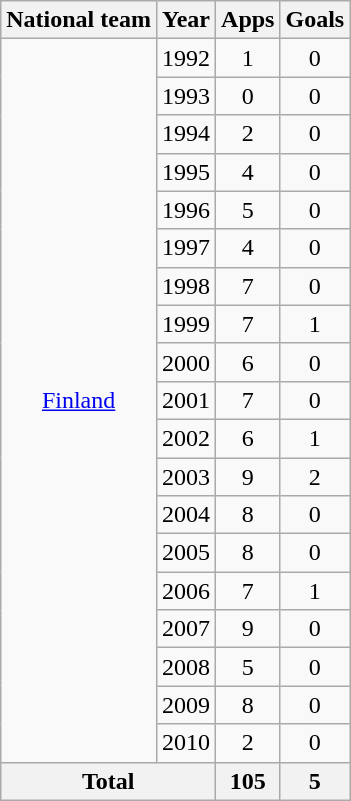<table class="wikitable" style="text-align:center">
<tr>
<th>National team</th>
<th>Year</th>
<th>Apps</th>
<th>Goals</th>
</tr>
<tr>
<td rowspan="19"><a href='#'>Finland</a></td>
<td>1992</td>
<td>1</td>
<td>0</td>
</tr>
<tr>
<td>1993</td>
<td>0</td>
<td>0</td>
</tr>
<tr>
<td>1994</td>
<td>2</td>
<td>0</td>
</tr>
<tr>
<td>1995</td>
<td>4</td>
<td>0</td>
</tr>
<tr>
<td>1996</td>
<td>5</td>
<td>0</td>
</tr>
<tr>
<td>1997</td>
<td>4</td>
<td>0</td>
</tr>
<tr>
<td>1998</td>
<td>7</td>
<td>0</td>
</tr>
<tr>
<td>1999</td>
<td>7</td>
<td>1</td>
</tr>
<tr>
<td>2000</td>
<td>6</td>
<td>0</td>
</tr>
<tr>
<td>2001</td>
<td>7</td>
<td>0</td>
</tr>
<tr>
<td>2002</td>
<td>6</td>
<td>1</td>
</tr>
<tr>
<td>2003</td>
<td>9</td>
<td>2</td>
</tr>
<tr>
<td>2004</td>
<td>8</td>
<td>0</td>
</tr>
<tr>
<td>2005</td>
<td>8</td>
<td>0</td>
</tr>
<tr>
<td>2006</td>
<td>7</td>
<td>1</td>
</tr>
<tr>
<td>2007</td>
<td>9</td>
<td>0</td>
</tr>
<tr>
<td>2008</td>
<td>5</td>
<td>0</td>
</tr>
<tr>
<td>2009</td>
<td>8</td>
<td>0</td>
</tr>
<tr>
<td>2010</td>
<td>2</td>
<td>0</td>
</tr>
<tr>
<th colspan="2">Total</th>
<th>105</th>
<th>5</th>
</tr>
</table>
